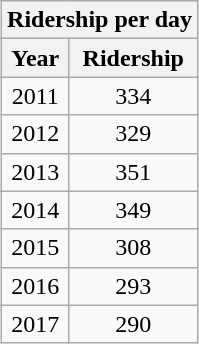<table class="wikitable" style="margin: 1em 0.2em; text-align: center;">
<tr>
<th colspan="2">Ridership per day </th>
</tr>
<tr>
<th>Year</th>
<th>Ridership</th>
</tr>
<tr>
<td>2011</td>
<td>334</td>
</tr>
<tr>
<td>2012</td>
<td>329</td>
</tr>
<tr>
<td>2013</td>
<td>351</td>
</tr>
<tr>
<td>2014</td>
<td>349</td>
</tr>
<tr>
<td>2015</td>
<td>308</td>
</tr>
<tr>
<td>2016</td>
<td>293</td>
</tr>
<tr>
<td>2017</td>
<td>290</td>
</tr>
</table>
